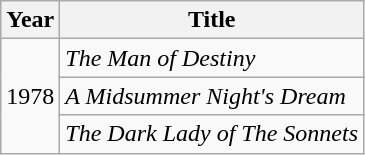<table class="wikitable">
<tr>
<th>Year</th>
<th>Title</th>
</tr>
<tr>
<td rowspan="3">1978</td>
<td><em>The Man of Destiny</em></td>
</tr>
<tr>
<td><em>A Midsummer Night's Dream</em></td>
</tr>
<tr>
<td><em>The Dark Lady of The Sonnets</em></td>
</tr>
</table>
